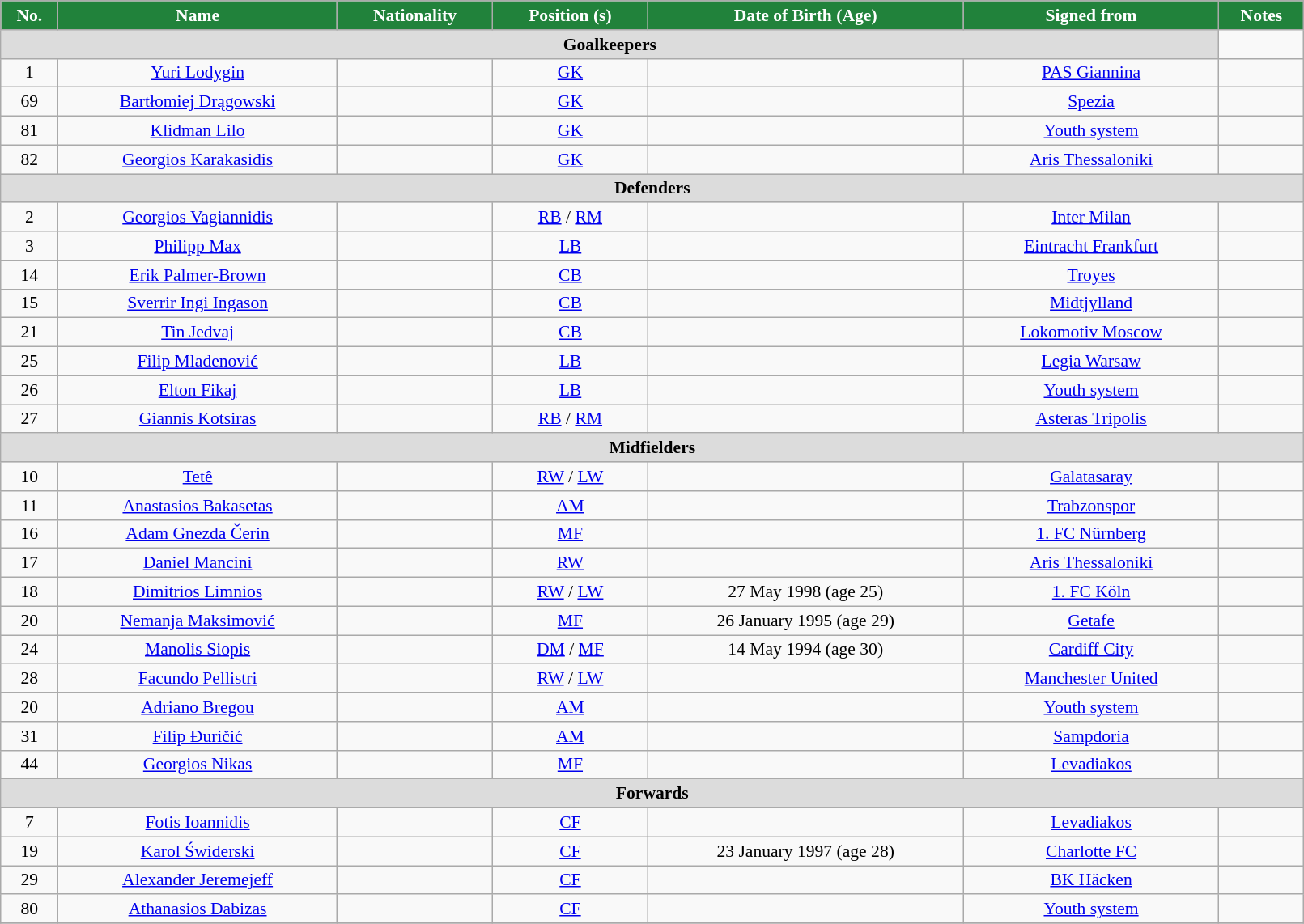<table class="wikitable" style="text-align:center; font-size:90%; width:85%;">
<tr>
<th style="background:#21823b; color:white; text-align:center;">No.</th>
<th style="background:#21823b; color:white; text-align:center;">Name</th>
<th style="background:#21823b; color:white; text-align:center;">Nationality</th>
<th style="background:#21823b; color:white; text-align:center;">Position (s)</th>
<th style="background:#21823b; color:white; text-align:center;">Date of Birth (Age)</th>
<th style="background:#21823b; color:white; text-align:center;">Signed from</th>
<th style="background:#21823b; color:white; text-align:center;">Notes</th>
</tr>
<tr>
<th colspan="6" style="background:#dcdcdc; text-align:center;">Goalkeepers</th>
</tr>
<tr>
<td>1</td>
<td><a href='#'>Yuri Lodygin</a></td>
<td> </td>
<td><a href='#'>GK</a></td>
<td></td>
<td> <a href='#'>PAS Giannina</a></td>
<td></td>
</tr>
<tr>
<td>69</td>
<td><a href='#'>Bartłomiej Drągowski</a></td>
<td></td>
<td><a href='#'>GK</a></td>
<td></td>
<td> <a href='#'>Spezia</a></td>
<td></td>
</tr>
<tr>
<td>81</td>
<td><a href='#'>Klidman Lilo</a></td>
<td> </td>
<td><a href='#'>GK</a></td>
<td></td>
<td><a href='#'>Youth system</a></td>
<td></td>
</tr>
<tr>
<td>82</td>
<td><a href='#'>Georgios Karakasidis</a></td>
<td></td>
<td><a href='#'>GK</a></td>
<td></td>
<td> <a href='#'>Aris Thessaloniki</a></td>
<td></td>
</tr>
<tr>
<th colspan="7" style="background:#dcdcdc; text-align:center;">Defenders</th>
</tr>
<tr>
<td>2</td>
<td><a href='#'>Georgios Vagiannidis</a></td>
<td></td>
<td><a href='#'>RB</a> / <a href='#'>RM</a></td>
<td></td>
<td> <a href='#'>Inter Milan</a></td>
<td></td>
</tr>
<tr>
<td>3</td>
<td><a href='#'>Philipp Max</a></td>
<td></td>
<td><a href='#'>LB</a></td>
<td></td>
<td> <a href='#'>Eintracht Frankfurt</a></td>
<td></td>
</tr>
<tr>
<td>14</td>
<td><a href='#'>Erik Palmer-Brown</a></td>
<td></td>
<td><a href='#'>CB</a></td>
<td></td>
<td> <a href='#'>Troyes</a></td>
<td></td>
</tr>
<tr>
<td>15</td>
<td><a href='#'>Sverrir Ingi Ingason</a></td>
<td></td>
<td><a href='#'>CB</a></td>
<td></td>
<td> <a href='#'>Midtjylland</a></td>
<td></td>
</tr>
<tr>
<td>21</td>
<td><a href='#'>Tin Jedvaj</a></td>
<td></td>
<td><a href='#'>CB</a></td>
<td></td>
<td> <a href='#'>Lokomotiv Moscow</a></td>
<td></td>
</tr>
<tr>
<td>25</td>
<td><a href='#'>Filip Mladenović</a></td>
<td></td>
<td><a href='#'>LB</a></td>
<td></td>
<td> <a href='#'>Legia Warsaw</a></td>
<td></td>
</tr>
<tr>
<td>26</td>
<td><a href='#'>Elton Fikaj</a></td>
<td></td>
<td><a href='#'>LB</a></td>
<td></td>
<td><a href='#'>Youth system</a></td>
<td></td>
</tr>
<tr>
<td>27</td>
<td><a href='#'>Giannis Kotsiras</a></td>
<td></td>
<td><a href='#'>RB</a> / <a href='#'>RM</a></td>
<td></td>
<td> <a href='#'>Asteras Tripolis</a></td>
<td></td>
</tr>
<tr>
<th colspan="7" style="background:#dcdcdc; text-align:center;">Midfielders</th>
</tr>
<tr>
<td>10</td>
<td><a href='#'>Tetê</a></td>
<td></td>
<td><a href='#'>RW</a> / <a href='#'>LW</a></td>
<td></td>
<td> <a href='#'>Galatasaray</a></td>
<td></td>
</tr>
<tr>
<td>11</td>
<td><a href='#'>Anastasios Bakasetas</a></td>
<td></td>
<td><a href='#'>AM</a></td>
<td></td>
<td> <a href='#'>Trabzonspor</a></td>
<td></td>
</tr>
<tr>
<td>16</td>
<td><a href='#'>Adam Gnezda Čerin</a></td>
<td></td>
<td><a href='#'>MF</a></td>
<td></td>
<td> <a href='#'>1. FC Nürnberg</a></td>
<td></td>
</tr>
<tr>
<td>17</td>
<td><a href='#'>Daniel Mancini</a></td>
<td> </td>
<td><a href='#'>RW</a></td>
<td></td>
<td> <a href='#'>Aris Thessaloniki</a></td>
<td></td>
</tr>
<tr>
<td>18</td>
<td><a href='#'>Dimitrios Limnios</a></td>
<td> </td>
<td><a href='#'>RW</a> / <a href='#'>LW</a></td>
<td>27 May 1998 (age 25)</td>
<td> <a href='#'>1. FC Köln</a></td>
<td></td>
</tr>
<tr>
<td>20</td>
<td><a href='#'>Nemanja Maksimović</a></td>
<td></td>
<td><a href='#'>MF</a></td>
<td>26 January 1995 (age 29)</td>
<td> <a href='#'>Getafe</a></td>
<td></td>
</tr>
<tr>
<td>24</td>
<td><a href='#'>Manolis Siopis</a></td>
<td></td>
<td><a href='#'>DM</a> / <a href='#'>MF</a></td>
<td>14 May 1994 (age 30)</td>
<td> <a href='#'>Cardiff City</a></td>
</tr>
<tr>
<td>28</td>
<td><a href='#'>Facundo Pellistri</a></td>
<td></td>
<td><a href='#'>RW</a> / <a href='#'>LW</a></td>
<td></td>
<td> <a href='#'>Manchester United</a></td>
<td></td>
</tr>
<tr>
<td>20</td>
<td><a href='#'>Adriano Bregou</a></td>
<td> </td>
<td><a href='#'>AM</a></td>
<td></td>
<td><a href='#'>Youth system</a></td>
<td></td>
</tr>
<tr>
<td>31</td>
<td><a href='#'>Filip Đuričić</a></td>
<td></td>
<td><a href='#'>AM</a></td>
<td></td>
<td> <a href='#'>Sampdoria</a></td>
<td></td>
</tr>
<tr>
<td>44</td>
<td><a href='#'>Georgios Nikas</a></td>
<td></td>
<td><a href='#'>MF</a></td>
<td></td>
<td> <a href='#'>Levadiakos</a></td>
<td></td>
</tr>
<tr>
<th colspan="7" style="background:#dcdcdc; text-align:center;">Forwards</th>
</tr>
<tr>
<td>7</td>
<td><a href='#'>Fotis Ioannidis</a></td>
<td></td>
<td><a href='#'>CF</a></td>
<td></td>
<td> <a href='#'>Levadiakos</a></td>
<td></td>
</tr>
<tr>
<td>19</td>
<td><a href='#'>Karol Świderski</a></td>
<td></td>
<td><a href='#'>CF</a></td>
<td>23 January 1997 (age 28)</td>
<td> <a href='#'>Charlotte FC</a></td>
<td></td>
</tr>
<tr>
<td>29</td>
<td><a href='#'>Alexander Jeremejeff</a></td>
<td></td>
<td><a href='#'>CF</a></td>
<td></td>
<td> <a href='#'>BK Häcken</a></td>
<td></td>
</tr>
<tr>
<td>80</td>
<td><a href='#'>Athanasios Dabizas</a></td>
<td></td>
<td><a href='#'>CF</a></td>
<td></td>
<td><a href='#'>Youth system</a></td>
<td></td>
</tr>
<tr>
</tr>
</table>
